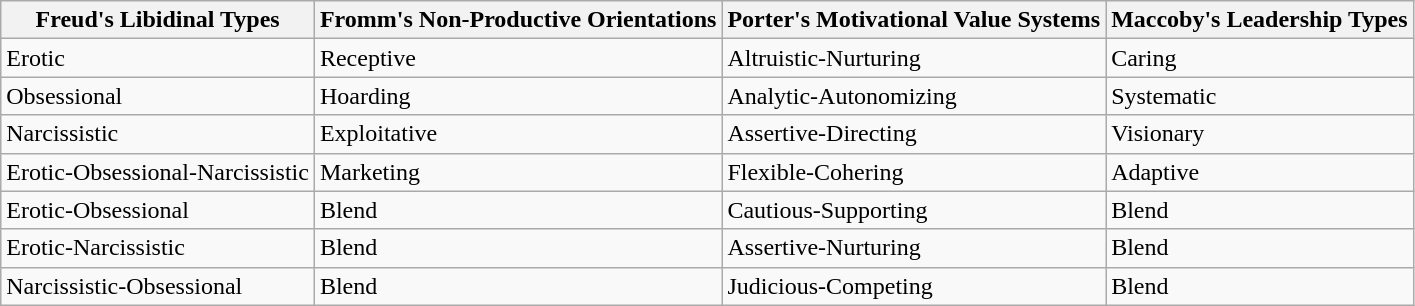<table class="wikitable">
<tr>
<th>Freud's Libidinal Types</th>
<th>Fromm's Non-Productive Orientations</th>
<th>Porter's Motivational Value Systems</th>
<th>Maccoby's Leadership Types</th>
</tr>
<tr>
<td>Erotic</td>
<td>Receptive</td>
<td>Altruistic-Nurturing</td>
<td>Caring</td>
</tr>
<tr>
<td>Obsessional</td>
<td>Hoarding</td>
<td>Analytic-Autonomizing</td>
<td>Systematic</td>
</tr>
<tr>
<td>Narcissistic</td>
<td>Exploitative</td>
<td>Assertive-Directing</td>
<td>Visionary</td>
</tr>
<tr>
<td>Erotic-Obsessional-Narcissistic</td>
<td>Marketing</td>
<td>Flexible-Cohering</td>
<td>Adaptive</td>
</tr>
<tr>
<td>Erotic-Obsessional</td>
<td>Blend</td>
<td>Cautious-Supporting</td>
<td>Blend</td>
</tr>
<tr>
<td>Erotic-Narcissistic</td>
<td>Blend</td>
<td>Assertive-Nurturing</td>
<td>Blend</td>
</tr>
<tr>
<td>Narcissistic-Obsessional</td>
<td>Blend</td>
<td>Judicious-Competing</td>
<td>Blend</td>
</tr>
</table>
